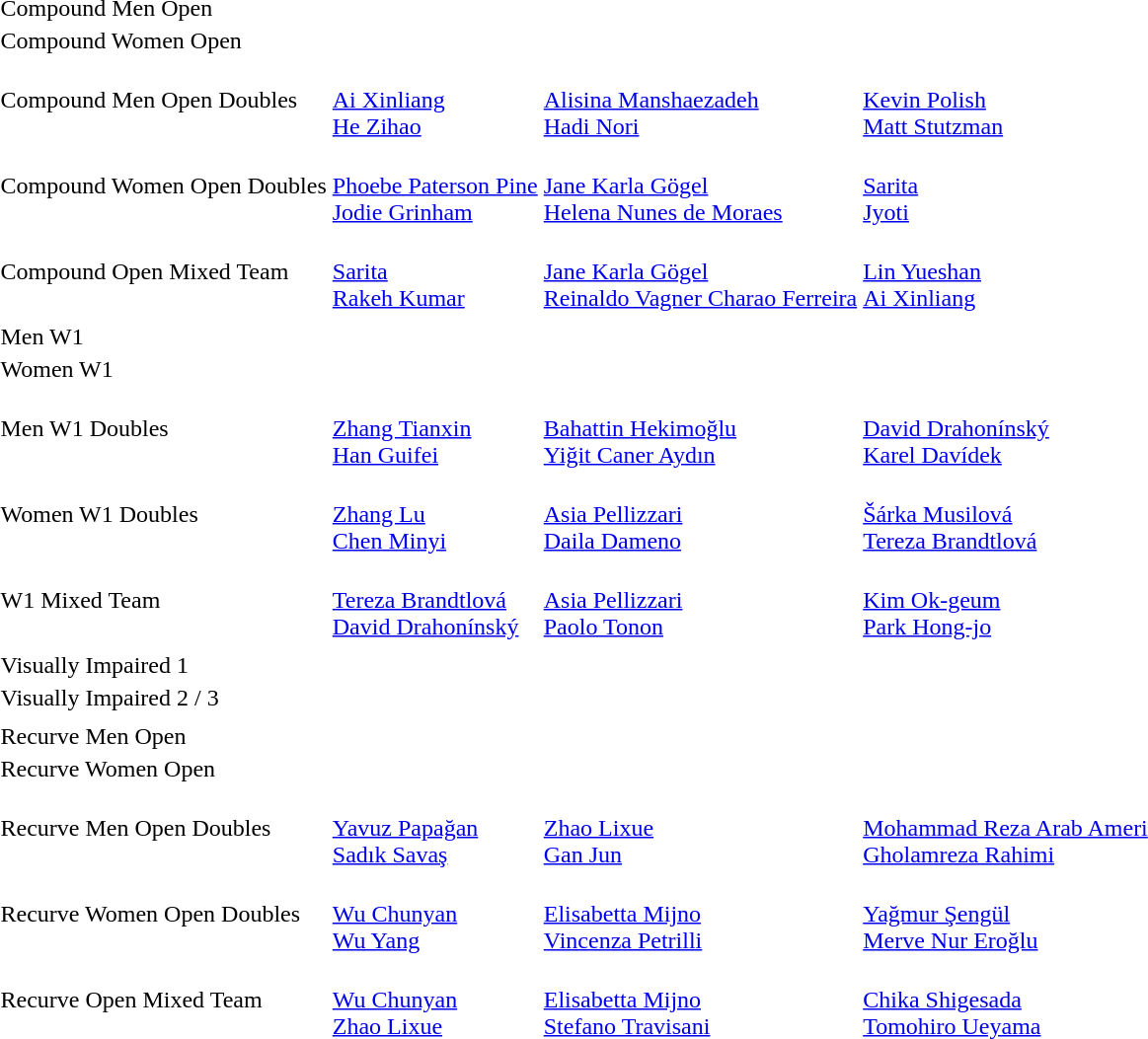<table>
<tr>
<td>Compound Men Open</td>
<td></td>
<td></td>
<td></td>
</tr>
<tr>
<td>Compound Women Open</td>
<td></td>
<td></td>
<td></td>
</tr>
<tr>
<td>Compound Men Open Doubles</td>
<td><br><a href='#'>Ai Xinliang</a><br><a href='#'>He Zihao</a></td>
<td><br><a href='#'>Alisina Manshaezadeh</a><br><a href='#'>Hadi Nori</a></td>
<td><br><a href='#'>Kevin Polish</a><br><a href='#'>Matt Stutzman</a></td>
</tr>
<tr>
<td>Compound Women Open Doubles</td>
<td><br><a href='#'>Phoebe Paterson Pine</a><br><a href='#'>Jodie Grinham</a></td>
<td><br><a href='#'>Jane Karla Gögel</a><br><a href='#'>Helena Nunes de Moraes</a></td>
<td><br><a href='#'>Sarita</a><br><a href='#'>Jyoti</a></td>
</tr>
<tr>
<td>Compound Open Mixed Team</td>
<td><br><a href='#'>Sarita</a><br><a href='#'>Rakeh Kumar</a></td>
<td><br><a href='#'>Jane Karla Gögel</a><br><a href='#'>Reinaldo Vagner Charao Ferreira</a></td>
<td><br><a href='#'>Lin Yueshan</a><br><a href='#'>Ai Xinliang</a></td>
</tr>
<tr>
<th colspan=4></th>
</tr>
<tr>
<td>Men W1</td>
<td></td>
<td></td>
<td></td>
</tr>
<tr>
<td>Women W1</td>
<td></td>
<td></td>
<td></td>
</tr>
<tr>
<td>Men W1 Doubles</td>
<td><br><a href='#'>Zhang Tianxin</a><br><a href='#'>Han Guifei</a></td>
<td><br><a href='#'>Bahattin Hekimoğlu</a><br><a href='#'>Yiğit Caner Aydın</a></td>
<td><br><a href='#'>David Drahonínský</a><br><a href='#'>Karel Davídek</a></td>
</tr>
<tr>
<td>Women W1 Doubles</td>
<td><br><a href='#'>Zhang Lu</a><br><a href='#'>Chen Minyi</a></td>
<td><br><a href='#'>Asia Pellizzari</a><br><a href='#'>Daila Dameno</a></td>
<td><br><a href='#'>Šárka Musilová</a><br><a href='#'>Tereza Brandtlová</a></td>
</tr>
<tr>
<td>W1 Mixed Team</td>
<td><br><a href='#'>Tereza Brandtlová</a><br><a href='#'>David Drahonínský</a></td>
<td><br><a href='#'>Asia Pellizzari</a><br><a href='#'>Paolo Tonon</a></td>
<td><br><a href='#'>Kim Ok-geum</a><br><a href='#'>Park Hong-jo</a></td>
</tr>
<tr>
<th colspan=4></th>
</tr>
<tr>
<td>Visually Impaired 1</td>
<td></td>
<td></td>
<td></td>
</tr>
<tr>
<td>Visually Impaired 2 / 3</td>
<td></td>
<td></td>
<td></td>
</tr>
<tr>
<th colspan=4></th>
</tr>
<tr>
<td>Recurve Men Open</td>
<td></td>
<td></td>
<td></td>
</tr>
<tr>
<td>Recurve Women Open</td>
<td></td>
<td></td>
<td></td>
</tr>
<tr>
<td>Recurve Men Open Doubles</td>
<td><br><a href='#'>Yavuz Papağan</a><br><a href='#'>Sadık Savaş</a></td>
<td><br><a href='#'>Zhao Lixue</a><br><a href='#'>Gan Jun</a></td>
<td><br><a href='#'>Mohammad Reza Arab Ameri</a><br><a href='#'>Gholamreza Rahimi</a></td>
</tr>
<tr>
<td>Recurve Women Open Doubles</td>
<td><br><a href='#'>Wu Chunyan</a><br><a href='#'>Wu Yang</a></td>
<td><br><a href='#'>Elisabetta Mijno</a><br><a href='#'>Vincenza Petrilli</a></td>
<td><br><a href='#'>Yağmur Şengül</a><br><a href='#'>Merve Nur Eroğlu</a></td>
</tr>
<tr>
<td>Recurve Open Mixed Team</td>
<td><br><a href='#'>Wu Chunyan</a><br><a href='#'>Zhao Lixue</a></td>
<td><br><a href='#'>Elisabetta Mijno</a><br><a href='#'>Stefano Travisani</a></td>
<td><br><a href='#'>Chika Shigesada</a><br><a href='#'>Tomohiro Ueyama</a></td>
</tr>
</table>
